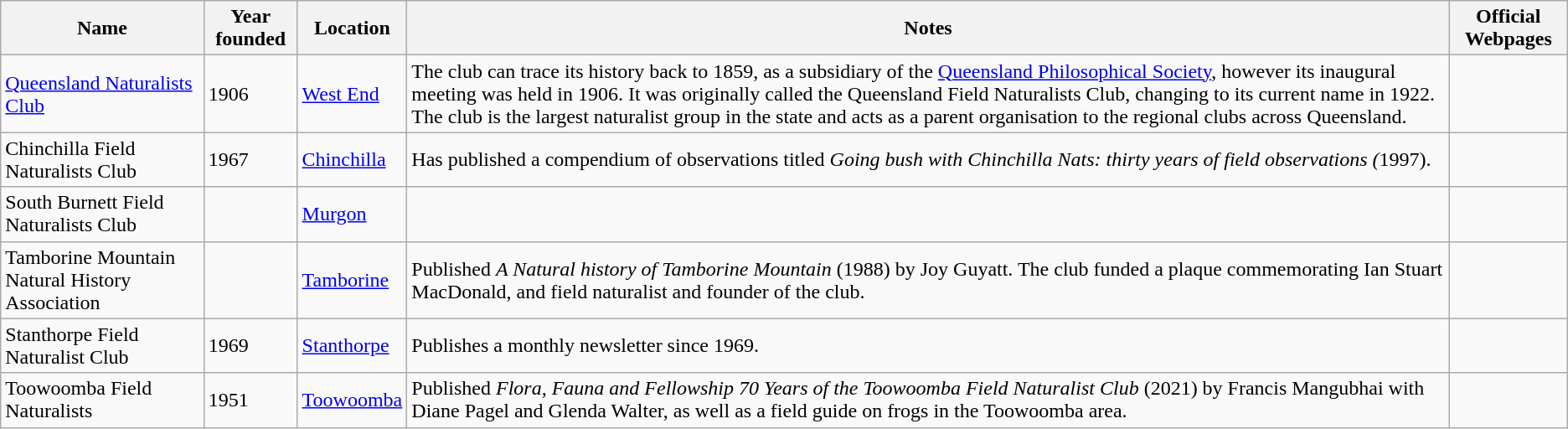<table class="wikitable sortable">
<tr>
<th>Name</th>
<th>Year founded</th>
<th>Location</th>
<th>Notes</th>
<th>Official Webpages</th>
</tr>
<tr>
<td><a href='#'>Queensland Naturalists Club</a></td>
<td>1906</td>
<td><a href='#'>West End</a></td>
<td>The club can trace its history back to 1859, as a subsidiary of the <a href='#'>Queensland Philosophical Society</a>, however its inaugural meeting was held in 1906. It was originally called the Queensland Field Naturalists Club, changing to its current name in 1922. The club is the largest naturalist group in the state and acts as a parent organisation to the regional clubs across Queensland.</td>
<td></td>
</tr>
<tr>
<td>Chinchilla Field Naturalists Club</td>
<td>1967</td>
<td><a href='#'>Chinchilla</a></td>
<td>Has published a compendium of observations titled <em>Going bush with Chinchilla Nats: thirty years of field observations (</em>1997).</td>
<td></td>
</tr>
<tr>
<td>South Burnett Field Naturalists Club</td>
<td></td>
<td><a href='#'>Murgon</a></td>
<td></td>
<td></td>
</tr>
<tr>
<td>Tamborine Mountain Natural History Association</td>
<td></td>
<td><a href='#'>Tamborine</a></td>
<td>Published <em>A Natural history of Tamborine Mountain</em> (1988) by Joy Guyatt. The club funded a plaque commemorating Ian Stuart MacDonald, and field naturalist and founder of the club.</td>
<td></td>
</tr>
<tr>
<td>Stanthorpe Field Naturalist Club</td>
<td>1969</td>
<td><a href='#'>Stanthorpe</a></td>
<td>Publishes a monthly newsletter since 1969.</td>
<td></td>
</tr>
<tr>
<td>Toowoomba Field Naturalists</td>
<td>1951</td>
<td><a href='#'>Toowoomba</a></td>
<td>Published <em>Flora, Fauna and Fellowship 70 Years of the Toowoomba Field Naturalist Club</em> (2021) by Francis Mangubhai with Diane Pagel and Glenda Walter, as well as a field guide on frogs in the Toowoomba area.</td>
<td></td>
</tr>
</table>
